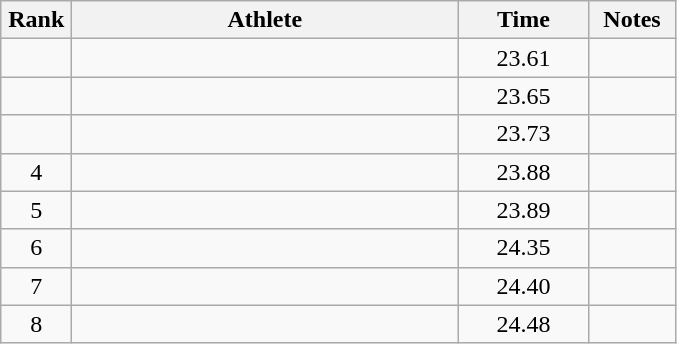<table class="wikitable" style="text-align:center">
<tr>
<th width=40>Rank</th>
<th width=250>Athlete</th>
<th width=80>Time</th>
<th width=50>Notes</th>
</tr>
<tr>
<td></td>
<td align=left></td>
<td>23.61</td>
<td></td>
</tr>
<tr>
<td></td>
<td align=left></td>
<td>23.65</td>
<td></td>
</tr>
<tr>
<td></td>
<td align=left></td>
<td>23.73</td>
<td></td>
</tr>
<tr>
<td>4</td>
<td align=left></td>
<td>23.88</td>
<td></td>
</tr>
<tr>
<td>5</td>
<td align=left></td>
<td>23.89</td>
<td></td>
</tr>
<tr>
<td>6</td>
<td align=left></td>
<td>24.35</td>
<td></td>
</tr>
<tr>
<td>7</td>
<td align=left></td>
<td>24.40</td>
<td></td>
</tr>
<tr>
<td>8</td>
<td align=left></td>
<td>24.48</td>
<td></td>
</tr>
</table>
